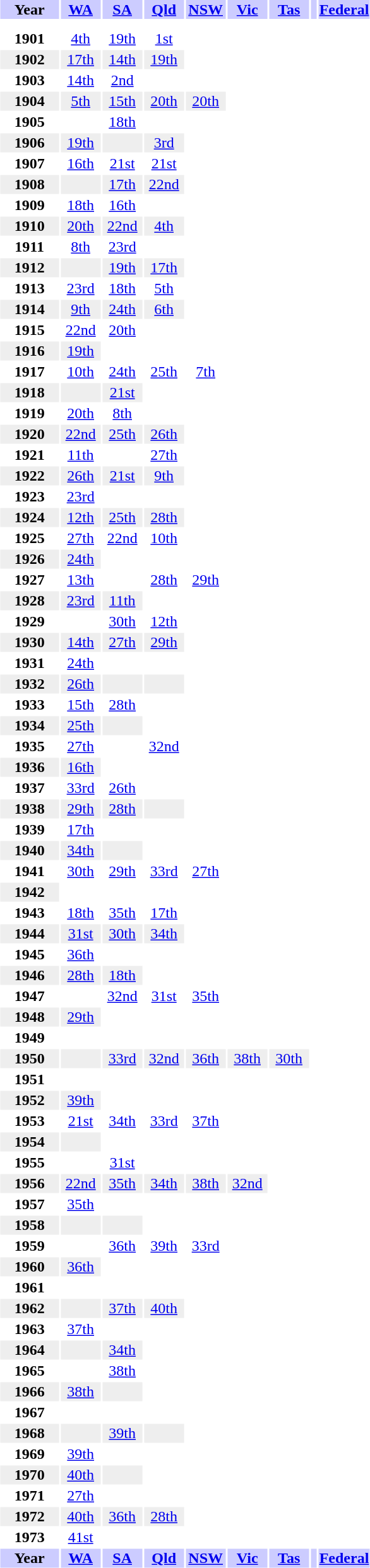<table class="toccolours" style="margin:0 auto; clear:both; text-align:center;" border=0>
<tr bgcolor="#ccccff">
<th width=60>Year</th>
<th width=40><a href='#'>WA</a></th>
<th width=40><a href='#'>SA</a></th>
<th width=40><a href='#'>Qld</a></th>
<th width=40><a href='#'>NSW</a></th>
<th width=40><a href='#'>Vic</a></th>
<th width=40><a href='#'>Tas</a></th>
<th> </th>
<th width=50><a href='#'>Federal</a></th>
</tr>
<tr>
<td height=5></td>
<td></td>
<td></td>
<td></td>
<td></td>
<td></td>
<td></td>
<td valign="top" rowspan=74></td>
<td valign="top" rowspan=1></td>
</tr>
<tr>
<th>1901</th>
<td valign="top" ><a href='#'>4th</a></td>
<td valign="top" ><a href='#'>19th</a></td>
<td valign="top" ><a href='#'>1st</a></td>
</tr>
<tr bgcolor=#eeeeee>
<th>1902</th>
<td valign="top" ><a href='#'>17th</a></td>
<td valign="top" ><a href='#'>14th</a></td>
<td valign="top" ><a href='#'>19th</a></td>
</tr>
<tr>
<th>1903</th>
<td valign="top" ><a href='#'>14th</a></td>
<td valign="top" ><a href='#'>2nd</a></td>
</tr>
<tr bgcolor=#eeeeee>
<th>1904</th>
<td valign="top" ><a href='#'>5th</a></td>
<td valign="top" ><a href='#'>15th</a></td>
<td valign="top" ><a href='#'>20th</a></td>
<td valign="top" ><a href='#'>20th</a></td>
</tr>
<tr>
<th>1905</th>
<td valign="top" ><a href='#'></a></td>
<td valign="top" ><a href='#'>18th</a></td>
</tr>
<tr bgcolor=#eeeeee>
<th>1906</th>
<td valign="top" ><a href='#'>19th</a></td>
<td valign="top" ><a href='#'></a></td>
<td valign="top" ><a href='#'>3rd</a></td>
</tr>
<tr>
<th>1907</th>
<td valign="top" ><a href='#'>16th</a></td>
<td valign="top" ><a href='#'>21st</a></td>
<td valign="top" ><a href='#'>21st</a></td>
</tr>
<tr bgcolor=#eeeeee>
<th>1908</th>
<td valign="top" ><a href='#'></a></td>
<td valign="top" ><a href='#'>17th</a></td>
<td valign="top" ><a href='#'>22nd</a></td>
</tr>
<tr>
<th>1909</th>
<td valign="top" ><a href='#'>18th</a></td>
<td valign="top" ><a href='#'>16th</a></td>
</tr>
<tr bgcolor=#eeeeee>
<th>1910</th>
<td valign="top" ><a href='#'>20th</a></td>
<td valign="top" ><a href='#'>22nd</a></td>
<td valign="top" ><a href='#'>4th</a></td>
</tr>
<tr>
<th>1911</th>
<td valign="top" ><a href='#'>8th</a></td>
<td valign="top" ><a href='#'>23rd</a></td>
</tr>
<tr bgcolor=#eeeeee>
<th>1912</th>
<td valign="top" ><a href='#'></a></td>
<td valign="top" ><a href='#'>19th</a></td>
<td valign="top" ><a href='#'>17th</a></td>
</tr>
<tr>
<th>1913</th>
<td valign="top" ><a href='#'>23rd</a></td>
<td valign="top" ><a href='#'>18th</a></td>
<td valign="top" ><a href='#'>5th</a></td>
</tr>
<tr bgcolor=#eeeeee>
<th>1914</th>
<td valign="top" ><a href='#'>9th</a></td>
<td valign="top" ><a href='#'>24th</a></td>
<td valign="top" ><a href='#'>6th</a></td>
</tr>
<tr>
<th>1915</th>
<td valign="top" ><a href='#'>22nd</a></td>
<td valign="top" ><a href='#'>20th</a></td>
</tr>
<tr bgcolor=#eeeeee>
<th>1916</th>
<td valign="top" ><a href='#'>19th</a></td>
</tr>
<tr>
<th>1917</th>
<td valign="top" ><a href='#'>10th</a></td>
<td valign="top" ><a href='#'>24th</a></td>
<td valign="top" ><a href='#'>25th</a></td>
<td valign="top" ><a href='#'>7th</a></td>
</tr>
<tr bgcolor=#eeeeee>
<th>1918</th>
<td valign="top" ><a href='#'></a></td>
<td valign="top" ><a href='#'>21st</a></td>
</tr>
<tr>
<th>1919</th>
<td valign="top" ><a href='#'>20th</a></td>
<td valign="top" ><a href='#'>8th</a></td>
</tr>
<tr bgcolor=#eeeeee>
<th>1920</th>
<td valign="top" ><a href='#'>22nd</a></td>
<td valign="top" ><a href='#'>25th</a></td>
<td valign="top" ><a href='#'>26th</a></td>
</tr>
<tr>
<th>1921</th>
<td valign="top" ><a href='#'>11th</a></td>
<td valign="top" ><a href='#'></a></td>
<td valign="top" ><a href='#'>27th</a></td>
</tr>
<tr bgcolor=#eeeeee>
<th>1922</th>
<td valign="top" ><a href='#'>26th</a></td>
<td valign="top" ><a href='#'>21st</a></td>
<td valign="top" ><a href='#'>9th</a></td>
</tr>
<tr>
<th>1923</th>
<td valign="top" ><a href='#'>23rd</a></td>
</tr>
<tr bgcolor=#eeeeee>
<th>1924</th>
<td valign="top" ><a href='#'>12th</a></td>
<td valign="top" ><a href='#'>25th</a></td>
<td valign="top" ><a href='#'>28th</a></td>
</tr>
<tr>
<th>1925</th>
<td valign="top" ><a href='#'>27th</a></td>
<td valign="top" ><a href='#'>22nd</a></td>
<td valign="top" ><a href='#'>10th</a></td>
</tr>
<tr bgcolor=#eeeeee>
<th>1926</th>
<td valign="top" ><a href='#'>24th</a></td>
</tr>
<tr>
<th>1927</th>
<td valign="top" ><a href='#'>13th</a></td>
<td valign="top" ><a href='#'></a></td>
<td valign="top" ><a href='#'>28th</a></td>
<td valign="top" ><a href='#'>29th</a></td>
</tr>
<tr bgcolor=#eeeeee>
<th>1928</th>
<td valign="top" ><a href='#'>23rd</a></td>
<td valign="top" ><a href='#'>11th</a></td>
</tr>
<tr>
<th>1929</th>
<td valign="top" ><a href='#'></a></td>
<td valign="top" ><a href='#'>30th</a></td>
<td valign="top" ><a href='#'>12th</a></td>
</tr>
<tr bgcolor=#eeeeee>
<th>1930</th>
<td valign="top" ><a href='#'>14th</a></td>
<td valign="top" ><a href='#'>27th</a></td>
<td valign="top" ><a href='#'>29th</a></td>
</tr>
<tr>
<th>1931</th>
<td valign="top" ><a href='#'>24th</a></td>
<td valign="top" ><a href='#'></a></td>
</tr>
<tr bgcolor=#eeeeee>
<th>1932</th>
<td valign="top" ><a href='#'>26th</a></td>
<td valign="top" ><a href='#'></a></td>
<td valign="top" ><a href='#'></a></td>
</tr>
<tr>
<th>1933</th>
<td valign="top" ><a href='#'>15th</a></td>
<td valign="top" ><a href='#'>28th</a></td>
</tr>
<tr bgcolor=#eeeeee>
<th>1934</th>
<td valign="top" ><a href='#'>25th</a></td>
<td valign="top" ><a href='#'></a></td>
</tr>
<tr>
<th>1935</th>
<td valign="top" ><a href='#'>27th</a></td>
<td valign="top" ><a href='#'></a></td>
<td valign="top" ><a href='#'>32nd</a></td>
</tr>
<tr bgcolor=#eeeeee>
<th>1936</th>
<td valign="top" ><a href='#'>16th</a></td>
</tr>
<tr>
<th>1937</th>
<td valign="top" ><a href='#'>33rd</a></td>
<td valign="top" ><a href='#'>26th</a></td>
<td valign="top" ><a href='#'></a></td>
</tr>
<tr bgcolor=#eeeeee>
<th>1938</th>
<td valign="top" ><a href='#'>29th</a></td>
<td valign="top" ><a href='#'>28th</a></td>
<td valign="top" ><a href='#'></a></td>
</tr>
<tr>
<th>1939</th>
<td valign="top" ><a href='#'>17th</a></td>
</tr>
<tr bgcolor=#eeeeee>
<th>1940</th>
<td valign="top" ><a href='#'>34th</a></td>
<td valign="top" ><a href='#'></a></td>
</tr>
<tr>
<th>1941</th>
<td valign="top" ><a href='#'>30th</a></td>
<td valign="top" ><a href='#'>29th</a></td>
<td valign="top" ><a href='#'>33rd</a></td>
<td valign="top" ><a href='#'>27th</a></td>
</tr>
<tr bgcolor=#eeeeee>
<th>1942</th>
</tr>
<tr>
<th>1943</th>
<td valign="top" ><a href='#'>18th</a></td>
<td valign="top" ><a href='#'>35th</a></td>
<td valign="top" ><a href='#'>17th</a></td>
</tr>
<tr bgcolor=#eeeeee>
<th>1944</th>
<td valign="top" ><a href='#'>31st</a></td>
<td valign="top" ><a href='#'>30th</a></td>
<td valign="top" ><a href='#'>34th</a></td>
</tr>
<tr>
<th>1945</th>
<td valign="top" ><a href='#'>36th</a></td>
</tr>
<tr bgcolor=#eeeeee>
<th>1946</th>
<td valign="top" ><a href='#'>28th</a></td>
<td valign="top" ><a href='#'>18th</a></td>
</tr>
<tr>
<th>1947</th>
<td valign="top" ><a href='#'></a></td>
<td valign="top" ><a href='#'>32nd</a></td>
<td valign="top" ><a href='#'>31st</a></td>
<td valign="top" ><a href='#'>35th</a></td>
<td valign="top" ><a href='#'></a></td>
</tr>
<tr bgcolor=#eeeeee>
<th>1948</th>
<td valign="top" ><a href='#'>29th</a></td>
</tr>
<tr>
<th>1949</th>
<td valign="top" ><a href='#'></a></td>
</tr>
<tr bgcolor=#eeeeee>
<th>1950</th>
<td valign="top" ><a href='#'></a></td>
<td valign="top" ><a href='#'>33rd</a></td>
<td valign="top" ><a href='#'>32nd</a></td>
<td valign="top" ><a href='#'>36th</a></td>
<td valign="top" ><a href='#'>38th</a></td>
<td valign="top" ><a href='#'>30th</a></td>
</tr>
<tr>
<th>1951</th>
<td valign="top" ><a href='#'></a></td>
</tr>
<tr bgcolor=#eeeeee>
<th>1952</th>
<td valign="top" ><a href='#'>39th</a></td>
</tr>
<tr>
<th>1953</th>
<td valign="top" ><a href='#'>21st</a></td>
<td valign="top" ><a href='#'>34th</a></td>
<td valign="top" ><a href='#'>33rd</a></td>
<td valign="top" ><a href='#'>37th</a></td>
</tr>
<tr bgcolor=#eeeeee>
<th>1954</th>
<td valign="top" ><a href='#'></a></td>
</tr>
<tr>
<th>1955</th>
<td valign="top" ><a href='#'></a></td>
<td valign="top" ><a href='#'>31st</a></td>
<td valign="top" ><a href='#'></a></td>
</tr>
<tr bgcolor=#eeeeee>
<th>1956</th>
<td valign="top" ><a href='#'>22nd</a></td>
<td valign="top" ><a href='#'>35th</a></td>
<td valign="top" ><a href='#'>34th</a></td>
<td valign="top" ><a href='#'>38th</a></td>
<td valign="top" ><a href='#'>32nd</a></td>
</tr>
<tr>
<th>1957</th>
<td valign="top" ><a href='#'>35th</a></td>
</tr>
<tr bgcolor=#eeeeee>
<th>1958</th>
<td valign="top" ><a href='#'></a></td>
<td valign="top" ><a href='#'></a></td>
</tr>
<tr>
<th>1959</th>
<td valign="top" ><a href='#'></a></td>
<td valign="top" ><a href='#'>36th</a></td>
<td valign="top" ><a href='#'>39th</a></td>
<td valign="top" ><a href='#'>33rd</a></td>
</tr>
<tr bgcolor=#eeeeee>
<th>1960</th>
<td valign="top" ><a href='#'>36th</a></td>
</tr>
<tr>
<th>1961</th>
<td valign="top" ><a href='#'></a></td>
<td valign="top" ><a href='#'></a></td>
</tr>
<tr bgcolor=#eeeeee>
<th>1962</th>
<td valign="top" ><a href='#'></a></td>
<td valign="top" ><a href='#'>37th</a></td>
<td valign="top" ><a href='#'>40th</a></td>
</tr>
<tr>
<th>1963</th>
<td valign="top" ><a href='#'>37th</a></td>
<td valign="top" ><a href='#'></a></td>
</tr>
<tr bgcolor=#eeeeee>
<th>1964</th>
<td valign="top" ><a href='#'></a></td>
<td valign="top" ><a href='#'>34th</a></td>
</tr>
<tr>
<th>1965</th>
<td valign="top" ><a href='#'></a></td>
<td valign="top" ><a href='#'>38th</a></td>
<td valign="top" ><a href='#'></a></td>
</tr>
<tr bgcolor=#eeeeee>
<th>1966</th>
<td valign="top" ><a href='#'>38th</a></td>
<td valign="top" ><a href='#'></a></td>
</tr>
<tr>
<th>1967</th>
<td valign="top" ><a href='#'></a></td>
</tr>
<tr bgcolor=#eeeeee>
<th>1968</th>
<td valign="top" ><a href='#'></a></td>
<td valign="top" ><a href='#'>39th</a></td>
<td valign="top" ><a href='#'></a></td>
</tr>
<tr>
<th>1969</th>
<td valign="top" ><a href='#'>39th</a></td>
<td valign="top" ><a href='#'></a></td>
<td valign="top" ><a href='#'></a></td>
</tr>
<tr bgcolor=#eeeeee>
<th>1970</th>
<td valign="top" ><a href='#'>40th</a></td>
<td valign="top" ><a href='#'></a></td>
</tr>
<tr>
<th>1971</th>
<td valign="top" ><a href='#'>27th</a></td>
<td valign="top" ><a href='#'></a></td>
</tr>
<tr bgcolor=#eeeeee>
<th>1972</th>
<td valign="top" ><a href='#'>40th</a></td>
<td valign="top" ><a href='#'>36th</a></td>
<td valign="top" ><a href='#'>28th</a></td>
</tr>
<tr>
<th>1973</th>
<td valign="top" ><a href='#'>41st</a></td>
<td valign="top" ><a href='#'></a></td>
<td valign="top" ><a href='#'></a></td>
</tr>
<tr bgcolor="#ccccff">
<th width=60>Year</th>
<th width=40><a href='#'>WA</a></th>
<th width=40><a href='#'>SA</a></th>
<th width=40><a href='#'>Qld</a></th>
<th width=40><a href='#'>NSW</a></th>
<th width=40><a href='#'>Vic</a></th>
<th width=40><a href='#'>Tas</a></th>
<th> </th>
<th width=50><a href='#'>Federal</a></th>
</tr>
</table>
